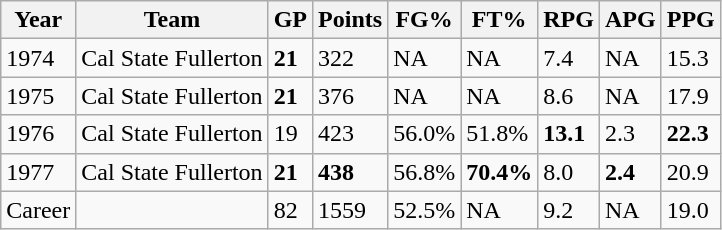<table class="wikitable">
<tr>
<th>Year</th>
<th>Team</th>
<th>GP</th>
<th>Points</th>
<th>FG%</th>
<th>FT%</th>
<th>RPG</th>
<th>APG</th>
<th>PPG</th>
</tr>
<tr>
<td>1974</td>
<td>Cal State Fullerton</td>
<td><strong>21</strong></td>
<td>322</td>
<td>NA</td>
<td>NA</td>
<td>7.4</td>
<td>NA</td>
<td>15.3</td>
</tr>
<tr>
<td>1975</td>
<td>Cal State Fullerton</td>
<td><strong>21</strong></td>
<td>376</td>
<td>NA</td>
<td>NA</td>
<td>8.6</td>
<td>NA</td>
<td>17.9</td>
</tr>
<tr>
<td>1976</td>
<td>Cal State Fullerton</td>
<td>19</td>
<td>423</td>
<td>56.0%</td>
<td>51.8%</td>
<td><strong>13.1</strong></td>
<td>2.3</td>
<td><strong>22.3</strong></td>
</tr>
<tr>
<td>1977</td>
<td>Cal State Fullerton</td>
<td><strong>21</strong></td>
<td><strong>438</strong></td>
<td>56.8%</td>
<td><strong>70.4%</strong></td>
<td>8.0</td>
<td><strong>2.4</strong></td>
<td>20.9</td>
</tr>
<tr>
<td>Career</td>
<td></td>
<td>82</td>
<td>1559</td>
<td>52.5%</td>
<td>NA</td>
<td>9.2</td>
<td>NA</td>
<td>19.0</td>
</tr>
</table>
